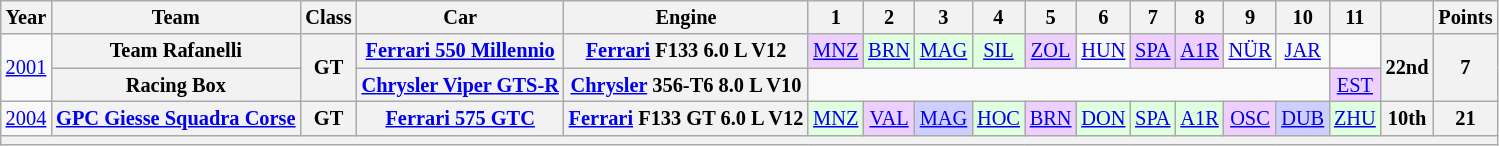<table class="wikitable" style="text-align:center; font-size:85%">
<tr>
<th>Year</th>
<th>Team</th>
<th>Class</th>
<th>Car</th>
<th>Engine</th>
<th>1</th>
<th>2</th>
<th>3</th>
<th>4</th>
<th>5</th>
<th>6</th>
<th>7</th>
<th>8</th>
<th>9</th>
<th>10</th>
<th>11</th>
<th></th>
<th>Points</th>
</tr>
<tr>
<td rowspan=2><a href='#'>2001</a></td>
<th nowrap>Team Rafanelli</th>
<th rowspan=2>GT</th>
<th nowrap><a href='#'>Ferrari 550 Millennio</a></th>
<th nowrap><a href='#'>Ferrari</a> F133 6.0 L V12</th>
<td style="background:#EFCFFF;"><a href='#'>MNZ</a><br></td>
<td style="background:#DFFFDF;"><a href='#'>BRN</a><br></td>
<td style="background:#DFFFDF;"><a href='#'>MAG</a><br></td>
<td style="background:#DFFFDF;"><a href='#'>SIL</a><br></td>
<td style="background:#EFCFFF;"><a href='#'>ZOL</a><br></td>
<td><a href='#'>HUN</a></td>
<td style="background:#EFCFFF;"><a href='#'>SPA</a><br></td>
<td style="background:#EFCFFF;"><a href='#'>A1R</a><br></td>
<td><a href='#'>NÜR</a></td>
<td><a href='#'>JAR</a></td>
<td></td>
<th rowspan=2>22nd</th>
<th rowspan=2>7</th>
</tr>
<tr>
<th>Racing Box</th>
<th nowrap><a href='#'>Chrysler Viper GTS-R</a></th>
<th nowrap><a href='#'>Chrysler</a> 356-T6 8.0 L V10</th>
<td colspan=10></td>
<td style="background:#EFCFFF;"><a href='#'>EST</a><br></td>
</tr>
<tr>
<td><a href='#'>2004</a></td>
<th nowrap><a href='#'>GPC Giesse Squadra Corse</a></th>
<th>GT</th>
<th nowrap><a href='#'>Ferrari 575 GTC</a></th>
<th nowrap><a href='#'>Ferrari</a> F133 GT 6.0 L V12</th>
<td style="background:#DFFFDF;"><a href='#'>MNZ</a><br></td>
<td style="background:#EFCFFF;"><a href='#'>VAL</a><br></td>
<td style="background:#CFCFFF;"><a href='#'>MAG</a><br></td>
<td style="background:#DFFFDF;"><a href='#'>HOC</a><br></td>
<td style="background:#EFCFFF;"><a href='#'>BRN</a><br></td>
<td style="background:#DFFFDF;"><a href='#'>DON</a><br></td>
<td style="background:#DFFFDF;"><a href='#'>SPA</a><br></td>
<td style="background:#DFFFDF;"><a href='#'>A1R</a><br></td>
<td style="background:#EFCFFF;"><a href='#'>OSC</a><br></td>
<td style="background:#CFCFFF;"><a href='#'>DUB</a><br></td>
<td style="background:#DFFFDF;"><a href='#'>ZHU</a><br></td>
<th>10th</th>
<th>21</th>
</tr>
<tr>
<th colspan="18"></th>
</tr>
</table>
